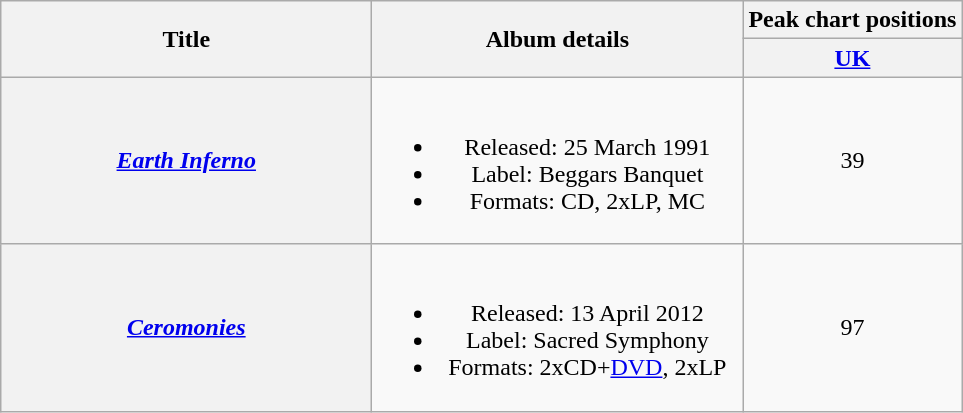<table class="wikitable plainrowheaders" style="text-align:center;">
<tr>
<th rowspan="2" scope="col" style="width:15em;">Title</th>
<th rowspan="2" scope="col" style="width:15em;">Album details</th>
<th>Peak chart positions</th>
</tr>
<tr>
<th><a href='#'>UK</a><br></th>
</tr>
<tr>
<th scope="row"><em><a href='#'>Earth Inferno</a></em></th>
<td><br><ul><li>Released: 25 March 1991</li><li>Label: Beggars Banquet</li><li>Formats: CD, 2xLP, MC</li></ul></td>
<td>39</td>
</tr>
<tr>
<th scope="row"><em><a href='#'>Ceromonies</a></em></th>
<td><br><ul><li>Released: 13 April 2012</li><li>Label: Sacred Symphony</li><li>Formats: 2xCD+<a href='#'>DVD</a>, 2xLP</li></ul></td>
<td>97</td>
</tr>
</table>
